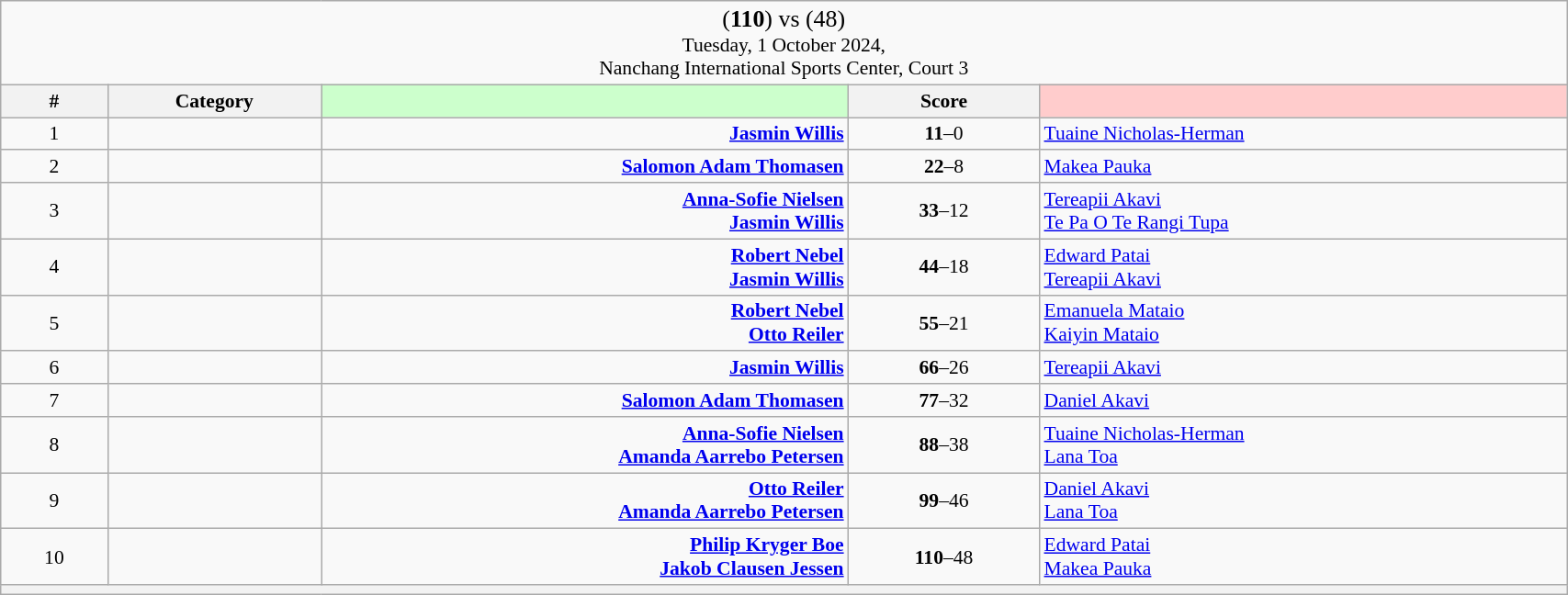<table class="wikitable mw-collapsible mw-collapsed" style="font-size:90%; text-align:center" width="90%">
<tr>
<td colspan="5"><big>(<strong>110</strong>) <strong></strong> vs  (48)</big><br>Tuesday, 1 October 2024, <br>Nanchang International Sports Center, Court 3</td>
</tr>
<tr>
<th width="25">#</th>
<th width="50">Category</th>
<th style="background-color:#CCFFCC" width="150"></th>
<th width="50">Score<br></th>
<th style="background-color:#FFCCCC" width="150"></th>
</tr>
<tr>
<td>1</td>
<td></td>
<td align="right"><strong><a href='#'>Jasmin Willis</a> </strong></td>
<td><strong>11</strong>–0<br></td>
<td align="left"> <a href='#'>Tuaine Nicholas-Herman</a></td>
</tr>
<tr>
<td>2</td>
<td></td>
<td align="right"><strong><a href='#'>Salomon Adam Thomasen</a> </strong></td>
<td><strong>22</strong>–8<br></td>
<td align="left"> <a href='#'>Makea Pauka</a></td>
</tr>
<tr>
<td>3</td>
<td></td>
<td align="right"><strong><a href='#'>Anna-Sofie Nielsen</a> <br><a href='#'>Jasmin Willis</a> </strong></td>
<td><strong>33</strong>–12<br></td>
<td align="left"> <a href='#'>Tereapii Akavi</a><br> <a href='#'>Te Pa O Te Rangi Tupa</a></td>
</tr>
<tr>
<td>4</td>
<td></td>
<td align="right"><strong><a href='#'>Robert Nebel</a> <br><a href='#'>Jasmin Willis</a> </strong></td>
<td><strong>44</strong>–18<br></td>
<td align="left"> <a href='#'>Edward Patai</a><br> <a href='#'>Tereapii Akavi</a></td>
</tr>
<tr>
<td>5</td>
<td></td>
<td align="right"><strong><a href='#'>Robert Nebel</a> <br><a href='#'>Otto Reiler</a> </strong></td>
<td><strong>55</strong>–21<br></td>
<td align="left"> <a href='#'>Emanuela Mataio</a><br> <a href='#'>Kaiyin Mataio</a></td>
</tr>
<tr>
<td>6</td>
<td></td>
<td align="right"><strong><a href='#'>Jasmin Willis</a> </strong></td>
<td><strong>66</strong>–26<br></td>
<td align="left"> <a href='#'>Tereapii Akavi</a></td>
</tr>
<tr>
<td>7</td>
<td></td>
<td align="right"><strong><a href='#'>Salomon Adam Thomasen</a> </strong></td>
<td><strong>77</strong>–32<br></td>
<td align="left"> <a href='#'>Daniel Akavi</a></td>
</tr>
<tr>
<td>8</td>
<td></td>
<td align="right"><strong><a href='#'>Anna-Sofie Nielsen</a> <br><a href='#'>Amanda Aarrebo Petersen</a> </strong></td>
<td><strong>88</strong>–38<br></td>
<td align="left"> <a href='#'>Tuaine Nicholas-Herman</a><br> <a href='#'>Lana Toa</a></td>
</tr>
<tr>
<td>9</td>
<td></td>
<td align="right"><strong><a href='#'>Otto Reiler</a> <br><a href='#'>Amanda Aarrebo Petersen</a> </strong></td>
<td><strong>99</strong>–46<br></td>
<td align="left"> <a href='#'>Daniel Akavi</a><br> <a href='#'>Lana Toa</a></td>
</tr>
<tr>
<td>10</td>
<td></td>
<td align="right"><strong><a href='#'>Philip Kryger Boe</a> <br><a href='#'>Jakob Clausen Jessen</a> </strong></td>
<td><strong>110</strong>–48<br></td>
<td align="left"> <a href='#'>Edward Patai</a><br> <a href='#'>Makea Pauka</a></td>
</tr>
<tr>
<th colspan="5"></th>
</tr>
</table>
